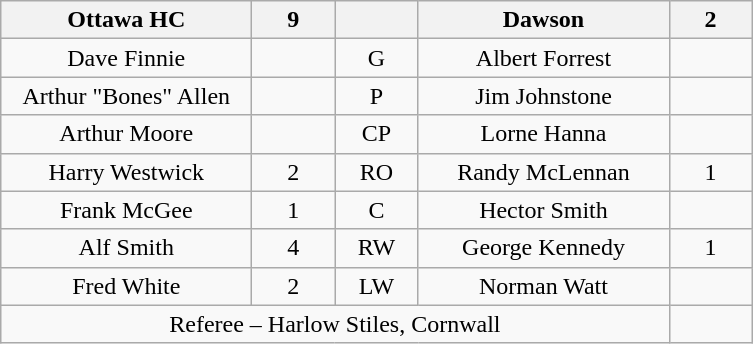<table class="wikitable" style="text-align:center;">
<tr>
<th style="width:10em">Ottawa HC</th>
<th style="width:3em">9</th>
<th style="width:3em"></th>
<th style="width:10em">Dawson</th>
<th style="width:3em">2</th>
</tr>
<tr>
<td>Dave Finnie</td>
<td></td>
<td align="center">G</td>
<td>Albert Forrest</td>
<td></td>
</tr>
<tr>
<td>Arthur "Bones" Allen</td>
<td></td>
<td align="center">P</td>
<td>Jim Johnstone</td>
<td></td>
</tr>
<tr>
<td>Arthur Moore</td>
<td></td>
<td align="center">CP</td>
<td>Lorne Hanna</td>
<td></td>
</tr>
<tr>
<td>Harry Westwick</td>
<td>2</td>
<td align="center">RO</td>
<td>Randy McLennan</td>
<td>1</td>
</tr>
<tr>
<td>Frank McGee</td>
<td>1</td>
<td align="center">C</td>
<td>Hector Smith</td>
<td></td>
</tr>
<tr>
<td>Alf Smith</td>
<td>4</td>
<td align="center">RW</td>
<td>George Kennedy</td>
<td>1</td>
</tr>
<tr>
<td>Fred White</td>
<td>2</td>
<td align="center">LW</td>
<td>Norman Watt</td>
<td></td>
</tr>
<tr>
<td colspan="4">Referee – Harlow Stiles, Cornwall</td>
</tr>
</table>
